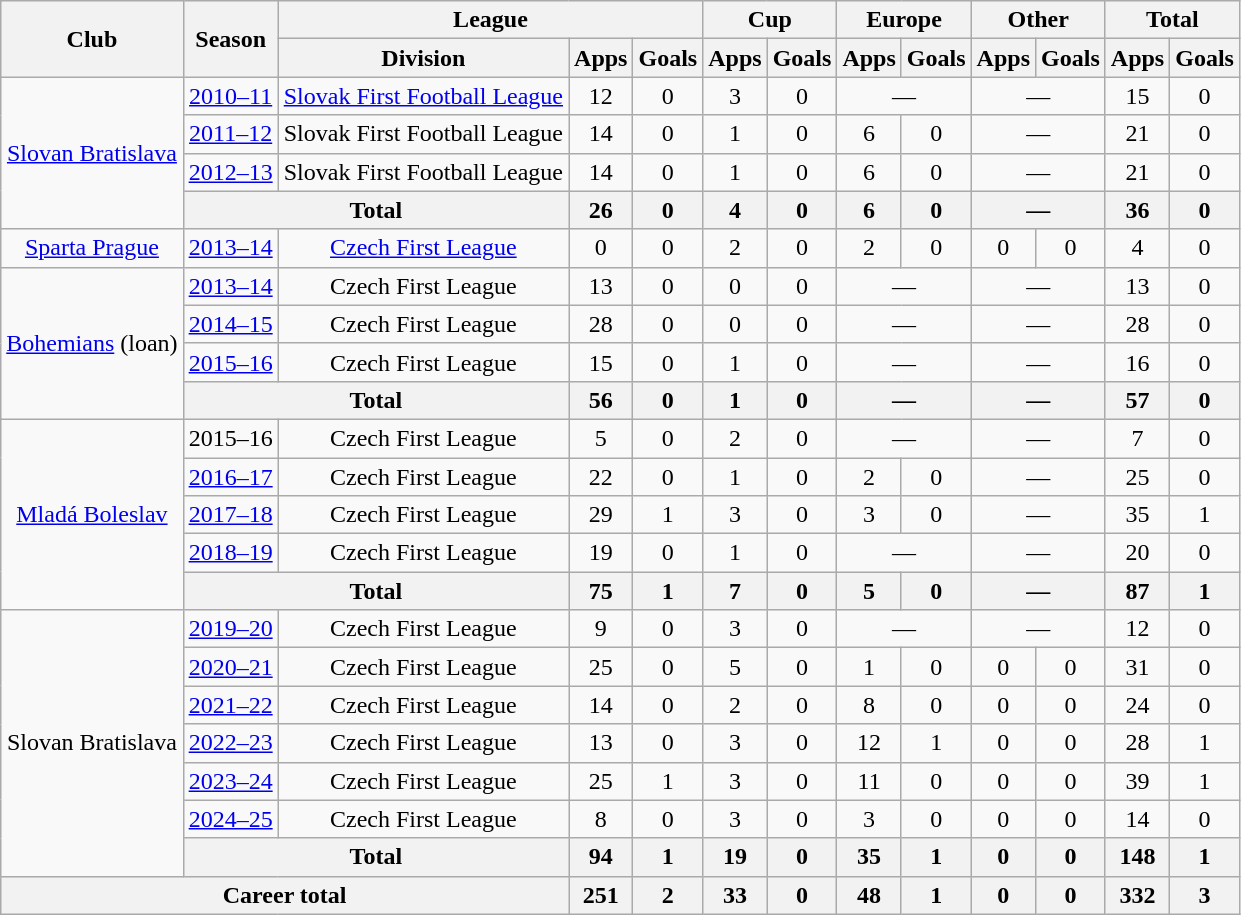<table class="wikitable" style="text-align:center">
<tr>
<th rowspan="2">Club</th>
<th rowspan="2">Season</th>
<th colspan="3">League</th>
<th colspan="2">Cup</th>
<th colspan="2">Europe</th>
<th colspan="2">Other</th>
<th colspan="2">Total</th>
</tr>
<tr>
<th>Division</th>
<th>Apps</th>
<th>Goals</th>
<th>Apps</th>
<th>Goals</th>
<th>Apps</th>
<th>Goals</th>
<th>Apps</th>
<th>Goals</th>
<th>Apps</th>
<th>Goals</th>
</tr>
<tr>
<td rowspan="4"><a href='#'>Slovan Bratislava</a></td>
<td><a href='#'>2010–11</a></td>
<td><a href='#'>Slovak First Football League</a></td>
<td>12</td>
<td>0</td>
<td>3</td>
<td>0</td>
<td colspan="2">—</td>
<td colspan="2">—</td>
<td>15</td>
<td>0</td>
</tr>
<tr>
<td><a href='#'>2011–12</a></td>
<td>Slovak First Football League</td>
<td>14</td>
<td>0</td>
<td>1</td>
<td>0</td>
<td>6</td>
<td>0</td>
<td colspan="2">—</td>
<td>21</td>
<td>0</td>
</tr>
<tr>
<td><a href='#'>2012–13</a></td>
<td>Slovak First Football League</td>
<td>14</td>
<td>0</td>
<td>1</td>
<td>0</td>
<td>6</td>
<td>0</td>
<td colspan="2">—</td>
<td>21</td>
<td>0</td>
</tr>
<tr>
<th colspan="2">Total</th>
<th>26</th>
<th>0</th>
<th>4</th>
<th>0</th>
<th>6</th>
<th>0</th>
<th colspan="2">—</th>
<th>36</th>
<th>0</th>
</tr>
<tr>
<td><a href='#'>Sparta Prague</a></td>
<td><a href='#'>2013–14</a></td>
<td><a href='#'>Czech First League</a></td>
<td>0</td>
<td>0</td>
<td>2</td>
<td>0</td>
<td>2</td>
<td>0</td>
<td>0</td>
<td>0</td>
<td>4</td>
<td>0</td>
</tr>
<tr>
<td rowspan="4"><a href='#'>Bohemians</a> (loan)</td>
<td><a href='#'>2013–14</a></td>
<td>Czech First League</td>
<td>13</td>
<td>0</td>
<td>0</td>
<td>0</td>
<td colspan="2">—</td>
<td colspan="2">—</td>
<td>13</td>
<td>0</td>
</tr>
<tr>
<td><a href='#'>2014–15</a></td>
<td>Czech First League</td>
<td>28</td>
<td>0</td>
<td>0</td>
<td>0</td>
<td colspan="2">—</td>
<td colspan="2">—</td>
<td>28</td>
<td>0</td>
</tr>
<tr>
<td><a href='#'>2015–16</a></td>
<td>Czech First League</td>
<td>15</td>
<td>0</td>
<td>1</td>
<td>0</td>
<td colspan="2">—</td>
<td colspan="2">—</td>
<td>16</td>
<td>0</td>
</tr>
<tr>
<th colspan="2">Total</th>
<th>56</th>
<th>0</th>
<th>1</th>
<th>0</th>
<th colspan="2">—</th>
<th colspan="2">—</th>
<th>57</th>
<th>0</th>
</tr>
<tr>
<td rowspan="5"><a href='#'>Mladá Boleslav</a></td>
<td>2015–16</td>
<td>Czech First League</td>
<td>5</td>
<td>0</td>
<td>2</td>
<td>0</td>
<td colspan="2">—</td>
<td colspan="2">—</td>
<td>7</td>
<td>0</td>
</tr>
<tr>
<td><a href='#'>2016–17</a></td>
<td>Czech First League</td>
<td>22</td>
<td>0</td>
<td>1</td>
<td>0</td>
<td>2</td>
<td>0</td>
<td colspan="2">—</td>
<td>25</td>
<td>0</td>
</tr>
<tr>
<td><a href='#'>2017–18</a></td>
<td>Czech First League</td>
<td>29</td>
<td>1</td>
<td>3</td>
<td>0</td>
<td>3</td>
<td>0</td>
<td colspan="2">—</td>
<td>35</td>
<td>1</td>
</tr>
<tr>
<td><a href='#'>2018–19</a></td>
<td>Czech First League</td>
<td>19</td>
<td>0</td>
<td>1</td>
<td>0</td>
<td colspan="2">—</td>
<td colspan="2">—</td>
<td>20</td>
<td>0</td>
</tr>
<tr>
<th colspan="2">Total</th>
<th>75</th>
<th>1</th>
<th>7</th>
<th>0</th>
<th>5</th>
<th>0</th>
<th colspan="2">—</th>
<th>87</th>
<th>1</th>
</tr>
<tr>
<td rowspan="7">Slovan Bratislava</td>
<td><a href='#'>2019–20</a></td>
<td>Czech First League</td>
<td>9</td>
<td>0</td>
<td>3</td>
<td>0</td>
<td colspan="2">—</td>
<td colspan="2">—</td>
<td>12</td>
<td>0</td>
</tr>
<tr>
<td><a href='#'>2020–21</a></td>
<td>Czech First League</td>
<td>25</td>
<td>0</td>
<td>5</td>
<td>0</td>
<td>1</td>
<td>0</td>
<td>0</td>
<td>0</td>
<td>31</td>
<td>0</td>
</tr>
<tr>
<td><a href='#'>2021–22</a></td>
<td>Czech First League</td>
<td>14</td>
<td>0</td>
<td>2</td>
<td>0</td>
<td>8</td>
<td>0</td>
<td>0</td>
<td>0</td>
<td>24</td>
<td>0</td>
</tr>
<tr>
<td><a href='#'>2022–23</a></td>
<td>Czech First League</td>
<td>13</td>
<td>0</td>
<td>3</td>
<td>0</td>
<td>12</td>
<td>1</td>
<td>0</td>
<td>0</td>
<td>28</td>
<td>1</td>
</tr>
<tr>
<td><a href='#'>2023–24</a></td>
<td>Czech First League</td>
<td>25</td>
<td>1</td>
<td>3</td>
<td>0</td>
<td>11</td>
<td>0</td>
<td>0</td>
<td>0</td>
<td>39</td>
<td>1</td>
</tr>
<tr>
<td><a href='#'>2024–25</a></td>
<td>Czech First League</td>
<td>8</td>
<td>0</td>
<td>3</td>
<td>0</td>
<td>3</td>
<td>0</td>
<td>0</td>
<td>0</td>
<td>14</td>
<td>0</td>
</tr>
<tr>
<th colspan="2">Total</th>
<th>94</th>
<th>1</th>
<th>19</th>
<th>0</th>
<th>35</th>
<th>1</th>
<th>0</th>
<th>0</th>
<th>148</th>
<th>1</th>
</tr>
<tr>
<th colspan="3">Career total</th>
<th>251</th>
<th>2</th>
<th>33</th>
<th>0</th>
<th>48</th>
<th>1</th>
<th>0</th>
<th>0</th>
<th>332</th>
<th>3</th>
</tr>
</table>
